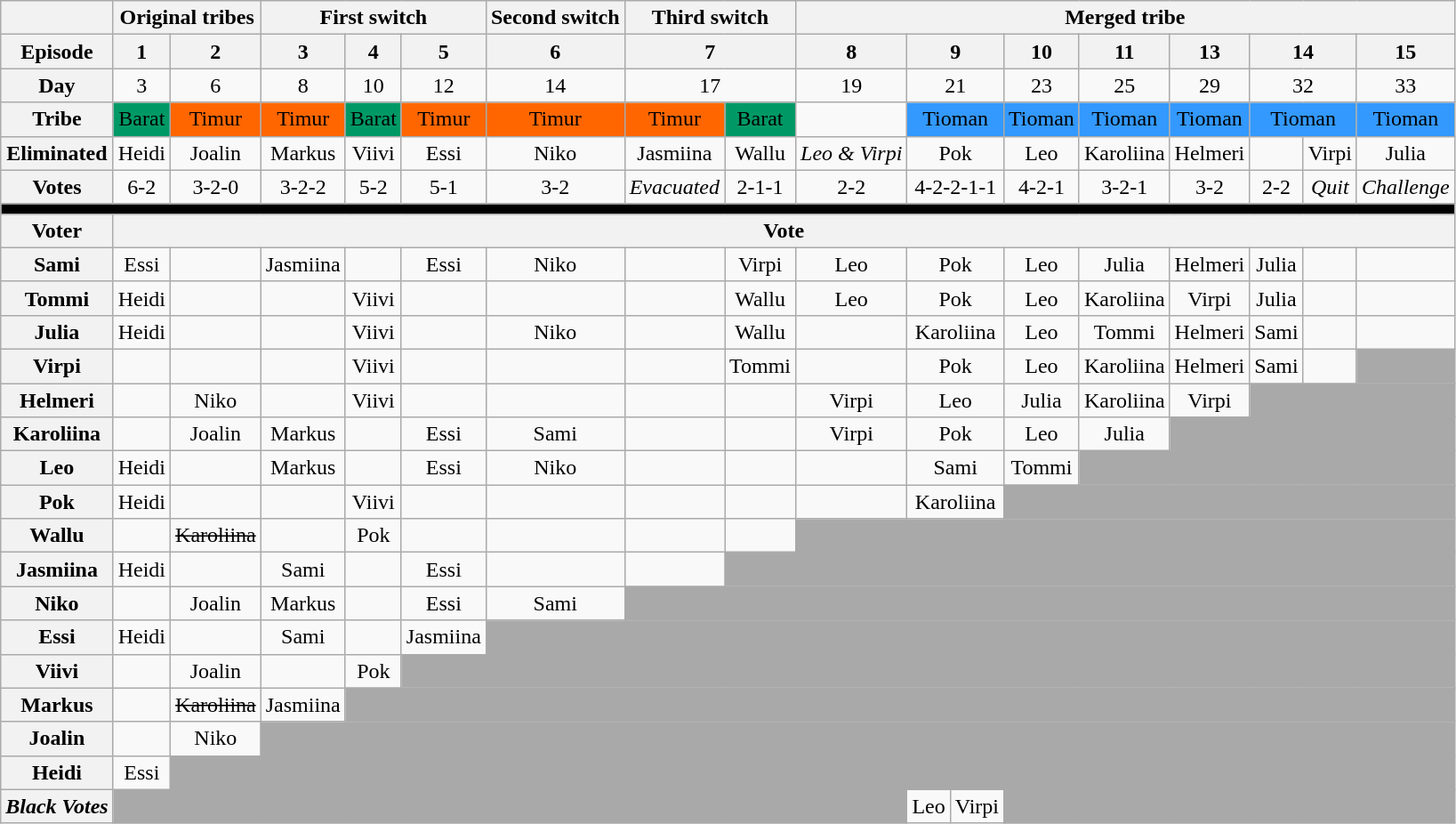<table class="wikitable unsortable" style="text-align:center;">
<tr>
<th></th>
<th colspan=2>Original tribes</th>
<th colspan=3>First switch</th>
<th>Second switch</th>
<th colspan=2>Third switch</th>
<th colspan=10>Merged tribe</th>
</tr>
<tr>
<th colspan="1" align="left">Episode</th>
<th>1</th>
<th>2</th>
<th>3</th>
<th>4</th>
<th>5</th>
<th>6</th>
<th colspan=2>7</th>
<th>8</th>
<th colspan=2>9</th>
<th>10</th>
<th>11</th>
<th>13</th>
<th colspan=2>14</th>
<th>15</th>
</tr>
<tr>
<th colspan="1" align="left">Day</th>
<td>3</td>
<td>6</td>
<td>8</td>
<td>10</td>
<td>12</td>
<td>14</td>
<td colspan=2>17</td>
<td>19</td>
<td colspan=2>21</td>
<td>23</td>
<td>25</td>
<td>29</td>
<td colspan=2>32</td>
<td>33</td>
</tr>
<tr>
<th>Tribe</th>
<td bgcolor="#009966" >Barat</td>
<td bgcolor="#ff6600" >Timur</td>
<td bgcolor="#ff6600" >Timur</td>
<td bgcolor="#009966" >Barat</td>
<td bgcolor="#ff6600" >Timur</td>
<td bgcolor="#ff6600" >Timur</td>
<td bgcolor="#ff6600" >Timur</td>
<td bgcolor="#009966" >Barat</td>
<td></td>
<td colspan=2 bgcolor="#3399ff" >Tioman</td>
<td bgcolor="#3399ff" >Tioman</td>
<td bgcolor="#3399ff" >Tioman</td>
<td bgcolor="#3399ff" >Tioman</td>
<td colspan=2 bgcolor="#3399ff" >Tioman</td>
<td bgcolor="#3399ff" >Tioman</td>
</tr>
<tr>
<th>Eliminated</th>
<td>Heidi</td>
<td>Joalin</td>
<td>Markus</td>
<td>Viivi</td>
<td>Essi</td>
<td>Niko</td>
<td>Jasmiina</td>
<td>Wallu</td>
<td><em>Leo & Virpi</em></td>
<td colspan=2>Pok</td>
<td>Leo</td>
<td>Karoliina</td>
<td>Helmeri</td>
<td></td>
<td>Virpi</td>
<td>Julia</td>
</tr>
<tr>
<th>Votes</th>
<td>6-2</td>
<td>3-2-0</td>
<td>3-2-2</td>
<td>5-2</td>
<td>5-1</td>
<td>3-2</td>
<td><em>Evacuated</em></td>
<td>2-1-1</td>
<td>2-2</td>
<td colspan=2>4-2-2-1-1</td>
<td>4-2-1</td>
<td>3-2-1</td>
<td>3-2</td>
<td>2-2</td>
<td><em>Quit</em></td>
<td><em>Challenge</em></td>
</tr>
<tr>
<td colspan="18" style="background:black"></td>
</tr>
<tr>
<th>Voter</th>
<th colspan="17">Vote</th>
</tr>
<tr>
<th>Sami</th>
<td>Essi</td>
<td></td>
<td>Jasmiina</td>
<td></td>
<td>Essi</td>
<td>Niko</td>
<td></td>
<td>Virpi</td>
<td>Leo</td>
<td colspan=2>Pok</td>
<td>Leo</td>
<td>Julia</td>
<td>Helmeri</td>
<td>Julia</td>
<td></td>
<td></td>
</tr>
<tr>
<th>Tommi</th>
<td>Heidi</td>
<td></td>
<td></td>
<td>Viivi</td>
<td></td>
<td></td>
<td></td>
<td>Wallu</td>
<td>Leo</td>
<td colspan=2>Pok</td>
<td>Leo</td>
<td>Karoliina</td>
<td>Virpi</td>
<td>Julia</td>
<td></td>
<td></td>
</tr>
<tr>
<th>Julia</th>
<td>Heidi</td>
<td></td>
<td></td>
<td>Viivi</td>
<td></td>
<td>Niko</td>
<td></td>
<td>Wallu</td>
<td></td>
<td colspan=2>Karoliina</td>
<td>Leo</td>
<td>Tommi</td>
<td>Helmeri</td>
<td>Sami</td>
<td></td>
<td></td>
</tr>
<tr>
<th>Virpi</th>
<td></td>
<td></td>
<td></td>
<td>Viivi</td>
<td></td>
<td></td>
<td></td>
<td>Tommi</td>
<td></td>
<td colspan=2>Pok</td>
<td>Leo</td>
<td>Karoliina</td>
<td>Helmeri</td>
<td>Sami</td>
<td></td>
<td style="background:darkgrey;"></td>
</tr>
<tr>
<th>Helmeri</th>
<td></td>
<td>Niko</td>
<td></td>
<td>Viivi</td>
<td></td>
<td></td>
<td></td>
<td></td>
<td>Virpi</td>
<td colspan=2>Leo</td>
<td>Julia</td>
<td>Karoliina</td>
<td>Virpi</td>
<td colspan="3" style="background:darkgrey;"></td>
</tr>
<tr>
<th>Karoliina</th>
<td></td>
<td>Joalin</td>
<td>Markus</td>
<td></td>
<td>Essi</td>
<td>Sami</td>
<td></td>
<td></td>
<td>Virpi</td>
<td colspan=2>Pok</td>
<td>Leo</td>
<td>Julia</td>
<td colspan="4" style="background:darkgrey;"></td>
</tr>
<tr>
<th>Leo</th>
<td>Heidi</td>
<td></td>
<td>Markus</td>
<td></td>
<td>Essi</td>
<td>Niko</td>
<td></td>
<td></td>
<td></td>
<td colspan=2>Sami</td>
<td>Tommi</td>
<td colspan="6" style="background:darkgrey;"></td>
</tr>
<tr>
<th>Pok</th>
<td>Heidi</td>
<td></td>
<td></td>
<td>Viivi</td>
<td></td>
<td></td>
<td></td>
<td></td>
<td></td>
<td colspan=2>Karoliina</td>
<td colspan="8" style="background:darkgrey;"></td>
</tr>
<tr>
<th>Wallu</th>
<td></td>
<td><s>Karoliina</s></td>
<td></td>
<td>Pok</td>
<td></td>
<td></td>
<td></td>
<td></td>
<td colspan="9" style="background:darkgrey;"></td>
</tr>
<tr>
<th>Jasmiina</th>
<td>Heidi</td>
<td></td>
<td>Sami</td>
<td></td>
<td>Essi</td>
<td></td>
<td></td>
<td colspan="10" style="background:darkgrey;"></td>
</tr>
<tr>
<th>Niko</th>
<td></td>
<td>Joalin</td>
<td>Markus</td>
<td></td>
<td>Essi</td>
<td>Sami</td>
<td colspan="11" style="background:darkgrey;"></td>
</tr>
<tr>
<th>Essi</th>
<td>Heidi</td>
<td></td>
<td>Sami</td>
<td></td>
<td>Jasmiina</td>
<td colspan="12" style="background:darkgrey;"></td>
</tr>
<tr>
<th>Viivi</th>
<td></td>
<td>Joalin</td>
<td></td>
<td>Pok</td>
<td colspan="13" style="background:darkgrey;"></td>
</tr>
<tr>
<th>Markus</th>
<td></td>
<td><s>Karoliina</s></td>
<td>Jasmiina</td>
<td colspan="14" style="background:darkgrey;"></td>
</tr>
<tr>
<th>Joalin</th>
<td></td>
<td>Niko</td>
<td colspan="15" style="background:darkgrey;"></td>
</tr>
<tr>
<th>Heidi</th>
<td>Essi</td>
<td colspan="16" style="background:darkgrey;"></td>
</tr>
<tr>
<th><em>Black Votes</em></th>
<td colspan="9" style="background:darkgrey;"></td>
<td>Leo</td>
<td>Virpi</td>
<td colspan="6" style="background:darkgrey;"></td>
</tr>
</table>
